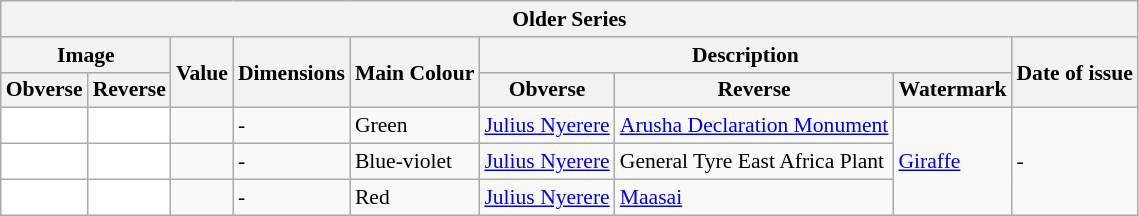<table class="wikitable" style="font-size: 90%">
<tr>
<th colspan="12">Older Series</th>
</tr>
<tr>
<th colspan="2">Image</th>
<th rowspan="2">Value</th>
<th rowspan="2">Dimensions</th>
<th rowspan="2">Main Colour</th>
<th colspan="3">Description</th>
<th rowspan="2">Date of issue</th>
</tr>
<tr>
<th>Obverse</th>
<th>Reverse</th>
<th>Obverse</th>
<th>Reverse</th>
<th>Watermark</th>
</tr>
<tr>
<td align="center" bgcolor="#ffffff"></td>
<td align="center" bgcolor="#ffffff"></td>
<td></td>
<td>-</td>
<td>Green</td>
<td><a href='#'>Julius Nyerere</a></td>
<td><a href='#'>Arusha Declaration Monument</a></td>
<td rowspan="3"><a href='#'>Giraffe</a></td>
<td rowspan="3">-</td>
</tr>
<tr>
<td align="center" bgcolor="#ffffff"></td>
<td align="center" bgcolor="#ffffff"></td>
<td></td>
<td>-</td>
<td>Blue-violet</td>
<td><a href='#'>Julius Nyerere</a></td>
<td>General Tyre East Africa Plant</td>
</tr>
<tr>
<td align="center" bgcolor="#ffffff"></td>
<td align="center" bgcolor="#ffffff"></td>
<td></td>
<td>-</td>
<td>Red</td>
<td><a href='#'>Julius Nyerere</a></td>
<td><a href='#'>Maasai</a></td>
</tr>
</table>
